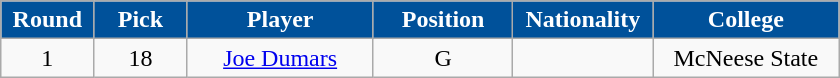<table class="wikitable sortable sortable">
<tr>
<th style="background:#00519a; color:white" width="10%">Round</th>
<th style="background:#00519a; color:white" width="10%">Pick</th>
<th style="background:#00519a; color:white" width="20%">Player</th>
<th style="background:#00519a; color:white" width="15%">Position</th>
<th style="background:#00519a; color:white" width="15%">Nationality</th>
<th style="background:#00519a; color:white" width="20%">College</th>
</tr>
<tr style="text-align: center">
<td>1</td>
<td>18</td>
<td><a href='#'>Joe Dumars</a></td>
<td>G</td>
<td></td>
<td>McNeese State</td>
</tr>
</table>
